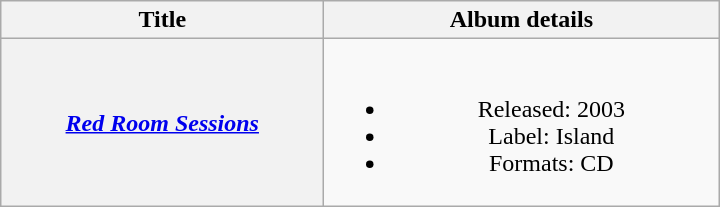<table class="wikitable plainrowheaders" style="text-align:center;">
<tr>
<th scope="col" style="width:13em;">Title</th>
<th scope="col" style="width:16em;">Album details</th>
</tr>
<tr>
<th scope="row"><em><a href='#'>Red Room Sessions</a></em></th>
<td><br><ul><li>Released: 2003</li><li>Label: Island</li><li>Formats: CD</li></ul></td>
</tr>
</table>
